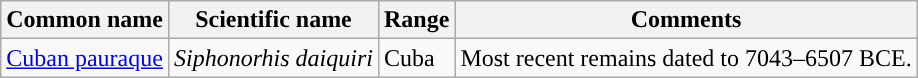<table class="wikitable">
<tr>
<th>Common name</th>
<th>Scientific name</th>
<th>Range</th>
<th class="unsortable">Comments</th>
</tr>
<tr>
<td><a href='#'>Cuban pauraque</a></td>
<td><em>Siphonorhis daiquiri</em></td>
<td>Cuba</td>
<td>Most recent remains dated to 7043–6507 BCE.</td>
</tr>
</table>
